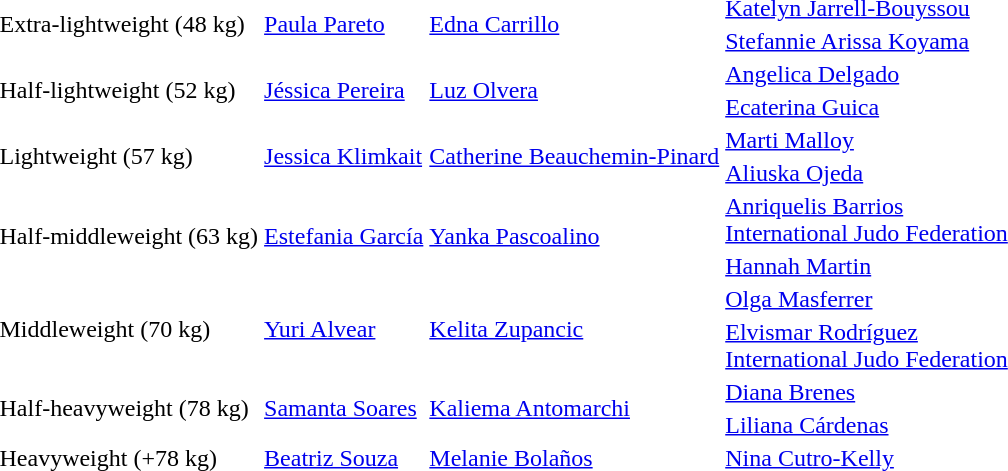<table>
<tr>
<td rowspan=2>Extra-lightweight (48 kg)</td>
<td rowspan=2><a href='#'>Paula Pareto</a><br></td>
<td rowspan=2><a href='#'>Edna Carrillo</a><br></td>
<td><a href='#'>Katelyn Jarrell-Bouyssou</a><br></td>
</tr>
<tr>
<td><a href='#'>Stefannie Arissa Koyama</a><br></td>
</tr>
<tr>
<td rowspan=2>Half-lightweight (52 kg)</td>
<td rowspan=2><a href='#'>Jéssica Pereira</a><br></td>
<td rowspan=2><a href='#'>Luz Olvera</a><br></td>
<td><a href='#'>Angelica Delgado</a><br></td>
</tr>
<tr>
<td><a href='#'>Ecaterina Guica</a><br></td>
</tr>
<tr>
<td rowspan=2>Lightweight (57 kg)</td>
<td rowspan=2><a href='#'>Jessica Klimkait</a><br></td>
<td rowspan=2><a href='#'>Catherine Beauchemin-Pinard</a><br></td>
<td><a href='#'>Marti Malloy</a><br></td>
</tr>
<tr>
<td><a href='#'>Aliuska Ojeda</a><br></td>
</tr>
<tr>
<td rowspan=2>Half-middleweight (63 kg)</td>
<td rowspan=2><a href='#'>Estefania García</a><br></td>
<td rowspan=2><a href='#'>Yanka Pascoalino</a><br></td>
<td><a href='#'>Anriquelis Barrios</a><br> <a href='#'>International Judo Federation</a></td>
</tr>
<tr>
<td><a href='#'>Hannah Martin</a><br></td>
</tr>
<tr>
<td rowspan=2>Middleweight (70 kg)</td>
<td rowspan=2><a href='#'>Yuri Alvear</a><br></td>
<td rowspan=2><a href='#'>Kelita Zupancic</a><br></td>
<td><a href='#'>Olga Masferrer</a><br></td>
</tr>
<tr>
<td><a href='#'>Elvismar Rodríguez</a><br> <a href='#'>International Judo Federation</a></td>
</tr>
<tr>
<td rowspan=2>Half-heavyweight (78 kg)</td>
<td rowspan=2><a href='#'>Samanta Soares</a><br></td>
<td rowspan=2><a href='#'>Kaliema Antomarchi</a><br></td>
<td><a href='#'>Diana Brenes</a><br></td>
</tr>
<tr>
<td><a href='#'>Liliana Cárdenas</a><br></td>
</tr>
<tr>
<td>Heavyweight (+78 kg)</td>
<td><a href='#'>Beatriz Souza</a><br></td>
<td><a href='#'>Melanie Bolaños</a><br></td>
<td><a href='#'>Nina Cutro-Kelly</a><br></td>
</tr>
</table>
